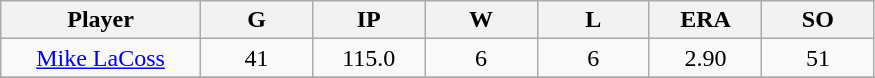<table class="wikitable sortable">
<tr>
<th bgcolor="#DDDDFF" width="16%">Player</th>
<th bgcolor="#DDDDFF" width="9%">G</th>
<th bgcolor="#DDDDFF" width="9%">IP</th>
<th bgcolor="#DDDDFF" width="9%">W</th>
<th bgcolor="#DDDDFF" width="9%">L</th>
<th bgcolor="#DDDDFF" width="9%">ERA</th>
<th bgcolor="#DDDDFF" width="9%">SO</th>
</tr>
<tr align="center">
<td><a href='#'>Mike LaCoss</a></td>
<td>41</td>
<td>115.0</td>
<td>6</td>
<td>6</td>
<td>2.90</td>
<td>51</td>
</tr>
<tr align="center">
</tr>
</table>
